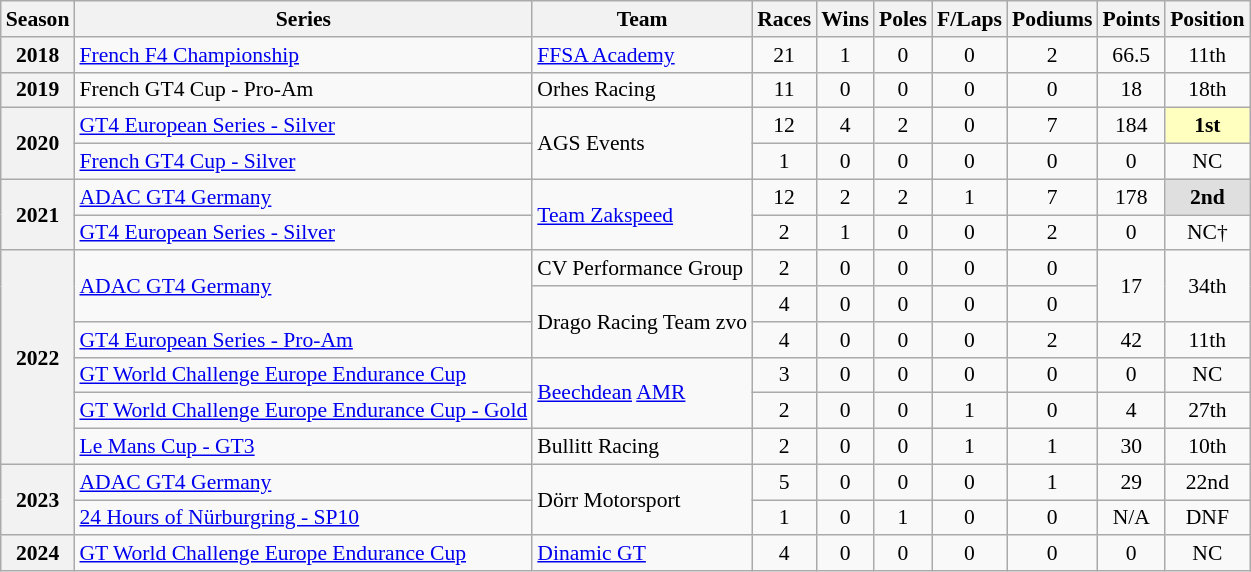<table class="wikitable" style="font-size: 90%; text-align:center">
<tr>
<th>Season</th>
<th>Series</th>
<th>Team</th>
<th>Races</th>
<th>Wins</th>
<th>Poles</th>
<th>F/Laps</th>
<th>Podiums</th>
<th>Points</th>
<th>Position</th>
</tr>
<tr>
<th>2018</th>
<td align="left"><a href='#'>French F4 Championship</a></td>
<td align="left"><a href='#'>FFSA Academy</a></td>
<td>21</td>
<td>1</td>
<td>0</td>
<td>0</td>
<td>2</td>
<td>66.5</td>
<td>11th</td>
</tr>
<tr>
<th>2019</th>
<td align="left">French GT4 Cup - Pro-Am</td>
<td align="left">Orhes Racing</td>
<td>11</td>
<td>0</td>
<td>0</td>
<td>0</td>
<td>0</td>
<td>18</td>
<td>18th</td>
</tr>
<tr>
<th rowspan="2">2020</th>
<td align="left"><a href='#'>GT4 European Series - Silver</a></td>
<td rowspan="2" align="left">AGS Events</td>
<td>12</td>
<td>4</td>
<td>2</td>
<td>0</td>
<td>7</td>
<td>184</td>
<td style="background:#FFFFBF;"><strong>1st</strong></td>
</tr>
<tr>
<td align=left><a href='#'>French GT4 Cup - Silver</a></td>
<td>1</td>
<td>0</td>
<td>0</td>
<td>0</td>
<td>0</td>
<td>0</td>
<td>NC</td>
</tr>
<tr>
<th rowspan="2">2021</th>
<td align="left"><a href='#'>ADAC GT4 Germany</a></td>
<td rowspan="2"  align="left"><a href='#'>Team Zakspeed</a></td>
<td>12</td>
<td>2</td>
<td>2</td>
<td>1</td>
<td>7</td>
<td>178</td>
<td style="background:#DFDFDF;"><strong>2nd</strong></td>
</tr>
<tr>
<td align="left"><a href='#'>GT4 European Series - Silver</a></td>
<td>2</td>
<td>1</td>
<td>0</td>
<td>0</td>
<td>2</td>
<td>0</td>
<td>NC†</td>
</tr>
<tr>
<th rowspan="6">2022</th>
<td rowspan="2" align="left"><a href='#'>ADAC GT4 Germany</a></td>
<td align="left">CV Performance Group</td>
<td>2</td>
<td>0</td>
<td>0</td>
<td>0</td>
<td>0</td>
<td rowspan="2">17</td>
<td rowspan="2">34th</td>
</tr>
<tr>
<td rowspan="2"  align="left">Drago Racing Team zvo</td>
<td>4</td>
<td>0</td>
<td>0</td>
<td>0</td>
<td>0</td>
</tr>
<tr>
<td align="left"><a href='#'>GT4 European Series - Pro-Am</a></td>
<td>4</td>
<td>0</td>
<td>0</td>
<td>0</td>
<td>2</td>
<td>42</td>
<td>11th</td>
</tr>
<tr>
<td align=left><a href='#'>GT World Challenge Europe Endurance Cup</a></td>
<td rowspan="2" align=left><a href='#'>Beechdean</a> <a href='#'>AMR</a></td>
<td>3</td>
<td>0</td>
<td>0</td>
<td>0</td>
<td>0</td>
<td>0</td>
<td>NC</td>
</tr>
<tr>
<td align="left"><a href='#'>GT World Challenge Europe Endurance Cup - Gold</a></td>
<td>2</td>
<td>0</td>
<td>0</td>
<td>1</td>
<td>0</td>
<td>4</td>
<td>27th</td>
</tr>
<tr>
<td align="left"><a href='#'>Le Mans Cup - GT3</a></td>
<td align="left">Bullitt Racing</td>
<td>2</td>
<td>0</td>
<td>0</td>
<td>1</td>
<td>1</td>
<td>30</td>
<td>10th</td>
</tr>
<tr>
<th rowspan="2">2023</th>
<td align=left><a href='#'>ADAC GT4 Germany</a></td>
<td rowspan="2" align=left>Dörr Motorsport</td>
<td>5</td>
<td>0</td>
<td>0</td>
<td>0</td>
<td>1</td>
<td>29</td>
<td>22nd</td>
</tr>
<tr>
<td align="left"><a href='#'>24 Hours of Nürburgring - SP10</a></td>
<td>1</td>
<td>0</td>
<td>1</td>
<td>0</td>
<td>0</td>
<td>N/A</td>
<td>DNF</td>
</tr>
<tr>
<th>2024</th>
<td align=left><a href='#'>GT World Challenge Europe Endurance Cup</a></td>
<td align=left><a href='#'>Dinamic GT</a></td>
<td>4</td>
<td>0</td>
<td>0</td>
<td>0</td>
<td>0</td>
<td>0</td>
<td>NC</td>
</tr>
</table>
